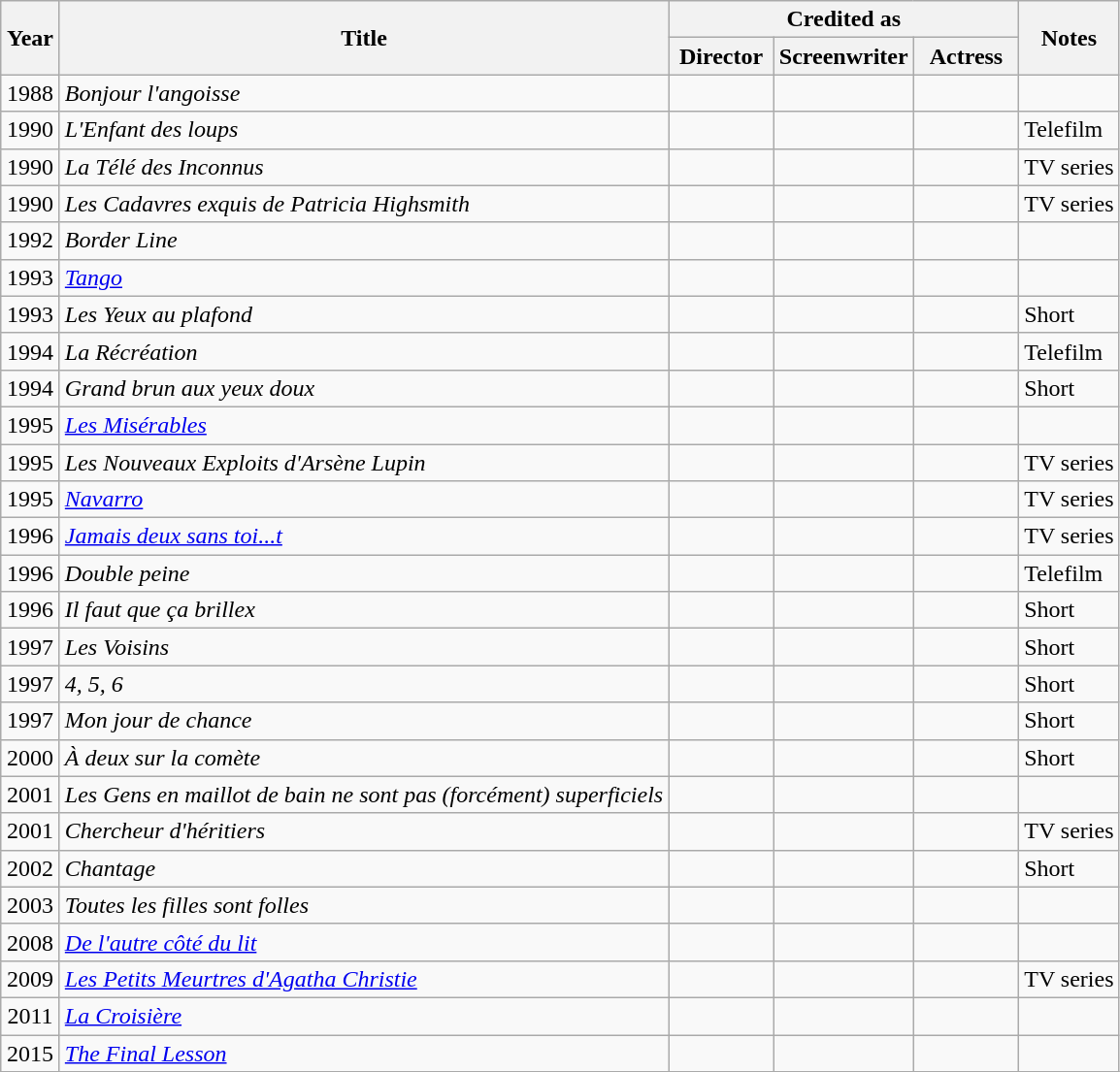<table class="wikitable sortable">
<tr>
<th rowspan=2 width="33">Year</th>
<th rowspan=2>Title</th>
<th colspan=3>Credited as</th>
<th rowspan=2>Notes</th>
</tr>
<tr>
<th width=65>Director</th>
<th width=65>Screenwriter</th>
<th width=65>Actress</th>
</tr>
<tr>
<td align="center">1988</td>
<td align="left"><em>Bonjour l'angoisse</em></td>
<td></td>
<td></td>
<td></td>
<td></td>
</tr>
<tr>
<td align="center">1990</td>
<td align="left"><em>L'Enfant des loups</em></td>
<td></td>
<td></td>
<td></td>
<td>Telefilm</td>
</tr>
<tr>
<td align="center">1990</td>
<td align="left"><em>La Télé des Inconnus</em></td>
<td></td>
<td></td>
<td></td>
<td>TV series</td>
</tr>
<tr>
<td align="center">1990</td>
<td align="left"><em>Les Cadavres exquis de Patricia Highsmith</em></td>
<td></td>
<td></td>
<td></td>
<td>TV series</td>
</tr>
<tr>
<td align="center">1992</td>
<td align="left"><em>Border Line</em></td>
<td></td>
<td></td>
<td></td>
<td></td>
</tr>
<tr>
<td align="center">1993</td>
<td align="left"><em><a href='#'>Tango</a></em></td>
<td></td>
<td></td>
<td></td>
<td></td>
</tr>
<tr>
<td align="center">1993</td>
<td align="left"><em>Les Yeux au plafond</em></td>
<td></td>
<td></td>
<td></td>
<td>Short</td>
</tr>
<tr>
<td align="center">1994</td>
<td align="left"><em>La Récréation</em></td>
<td></td>
<td></td>
<td></td>
<td>Telefilm</td>
</tr>
<tr>
<td align="center">1994</td>
<td align="left"><em>Grand brun aux yeux doux</em></td>
<td></td>
<td></td>
<td></td>
<td>Short</td>
</tr>
<tr>
<td align="center">1995</td>
<td align="left"><em><a href='#'>Les Misérables</a></em></td>
<td></td>
<td></td>
<td></td>
<td></td>
</tr>
<tr>
<td align="center">1995</td>
<td align="left"><em>Les Nouveaux Exploits d'Arsène Lupin</em></td>
<td></td>
<td></td>
<td></td>
<td>TV series</td>
</tr>
<tr>
<td align="center">1995</td>
<td align="left"><em><a href='#'>Navarro</a></em></td>
<td></td>
<td></td>
<td></td>
<td>TV series</td>
</tr>
<tr>
<td align="center">1996</td>
<td align="left"><em><a href='#'>Jamais deux sans toi...t</a></em></td>
<td></td>
<td></td>
<td></td>
<td>TV series</td>
</tr>
<tr>
<td align="center">1996</td>
<td align="left"><em>Double peine</em></td>
<td></td>
<td></td>
<td></td>
<td>Telefilm</td>
</tr>
<tr>
<td align="center">1996</td>
<td align="left"><em>Il faut que ça brillex</em></td>
<td></td>
<td></td>
<td></td>
<td>Short</td>
</tr>
<tr>
<td align="center">1997</td>
<td align="left"><em>Les Voisins</em></td>
<td></td>
<td></td>
<td></td>
<td>Short</td>
</tr>
<tr>
<td align="center">1997</td>
<td align="left"><em>4, 5, 6</em></td>
<td></td>
<td></td>
<td></td>
<td>Short</td>
</tr>
<tr>
<td align="center">1997</td>
<td align="left"><em>Mon jour de chance</em></td>
<td></td>
<td></td>
<td></td>
<td>Short</td>
</tr>
<tr>
<td align="center">2000</td>
<td align="left"><em>À deux sur la comète</em></td>
<td></td>
<td></td>
<td></td>
<td>Short</td>
</tr>
<tr>
<td align="center">2001</td>
<td align="left"><em>Les Gens en maillot de bain ne sont pas (forcément) superficiels</em></td>
<td></td>
<td></td>
<td></td>
<td></td>
</tr>
<tr>
<td align="center">2001</td>
<td align="left"><em>Chercheur d'héritiers</em></td>
<td></td>
<td></td>
<td></td>
<td>TV series</td>
</tr>
<tr>
<td align="center">2002</td>
<td align="left"><em>Chantage</em></td>
<td></td>
<td></td>
<td></td>
<td>Short</td>
</tr>
<tr>
<td align="center">2003</td>
<td align="left"><em>Toutes les filles sont folles</em></td>
<td></td>
<td></td>
<td></td>
<td></td>
</tr>
<tr>
<td align="center">2008</td>
<td align="left"><em><a href='#'>De l'autre côté du lit</a></em></td>
<td></td>
<td></td>
<td></td>
<td></td>
</tr>
<tr>
<td align="center">2009</td>
<td align="left"><em><a href='#'>Les Petits Meurtres d'Agatha Christie</a></em></td>
<td></td>
<td></td>
<td></td>
<td>TV series</td>
</tr>
<tr>
<td align="center">2011</td>
<td align="left"><em><a href='#'>La Croisière</a></em></td>
<td></td>
<td></td>
<td></td>
<td></td>
</tr>
<tr>
<td align="center">2015</td>
<td align="left"><em><a href='#'>The Final Lesson</a></em></td>
<td></td>
<td></td>
<td></td>
<td></td>
</tr>
<tr>
</tr>
</table>
